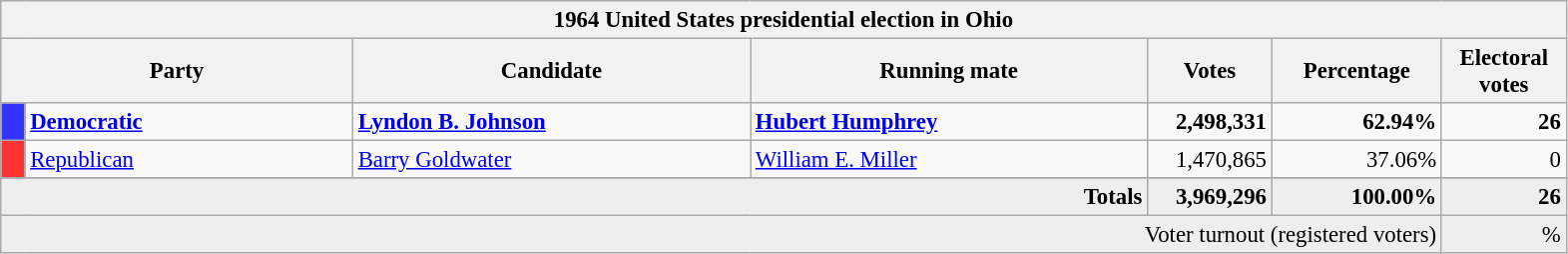<table class="wikitable" style="font-size: 95%;">
<tr>
<th colspan="7">1964 United States presidential election in Ohio</th>
</tr>
<tr>
<th colspan="2" style="width: 15em">Party</th>
<th style="width: 17em">Candidate</th>
<th style="width: 17em">Running mate</th>
<th style="width: 5em">Votes</th>
<th style="width: 7em">Percentage</th>
<th style="width: 5em">Electoral votes</th>
</tr>
<tr>
<th style="background-color:#3333FF; width: 3px"></th>
<td style="width: 130px"><strong><a href='#'>Democratic</a></strong></td>
<td><strong><a href='#'>Lyndon B. Johnson</a></strong></td>
<td><strong><a href='#'>Hubert Humphrey</a></strong></td>
<td align="right"><strong>2,498,331</strong></td>
<td align="right"><strong>62.94%</strong></td>
<td align="right"><strong>26</strong></td>
</tr>
<tr>
<th style="background-color:#FF3333; width: 3px"></th>
<td style="width: 130px"><a href='#'>Republican</a></td>
<td><a href='#'>Barry Goldwater</a></td>
<td><a href='#'>William E. Miller</a></td>
<td align="right">1,470,865</td>
<td align="right">37.06%</td>
<td align="right">0</td>
</tr>
<tr>
</tr>
<tr bgcolor="#EEEEEE">
<td colspan="4" align="right"><strong>Totals</strong></td>
<td align="right"><strong>3,969,296</strong></td>
<td align="right"><strong>100.00%</strong></td>
<td align="right"><strong>26</strong></td>
</tr>
<tr bgcolor="#EEEEEE">
<td colspan="6" align="right">Voter turnout (registered voters)</td>
<td colspan="1" align="right">%</td>
</tr>
</table>
